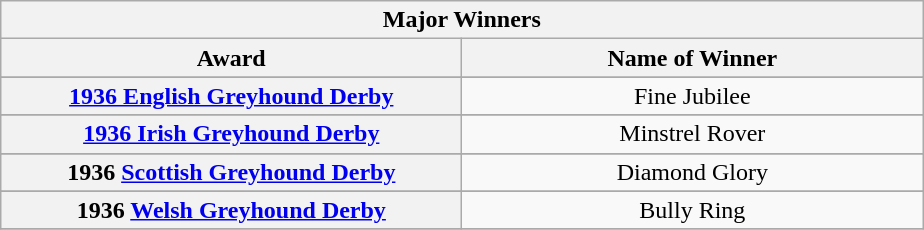<table class="wikitable">
<tr>
<th colspan="2">Major Winners</th>
</tr>
<tr>
<th width=300>Award</th>
<th width=300>Name of Winner</th>
</tr>
<tr>
</tr>
<tr align=center>
<th><a href='#'>1936 English Greyhound Derby</a></th>
<td>Fine Jubilee</td>
</tr>
<tr>
</tr>
<tr align=center>
<th><a href='#'>1936 Irish Greyhound Derby</a></th>
<td>Minstrel Rover</td>
</tr>
<tr>
</tr>
<tr align=center>
<th>1936 <a href='#'>Scottish Greyhound Derby</a></th>
<td>Diamond Glory</td>
</tr>
<tr>
</tr>
<tr align=center>
<th>1936 <a href='#'>Welsh Greyhound Derby</a></th>
<td>Bully Ring</td>
</tr>
<tr>
</tr>
</table>
